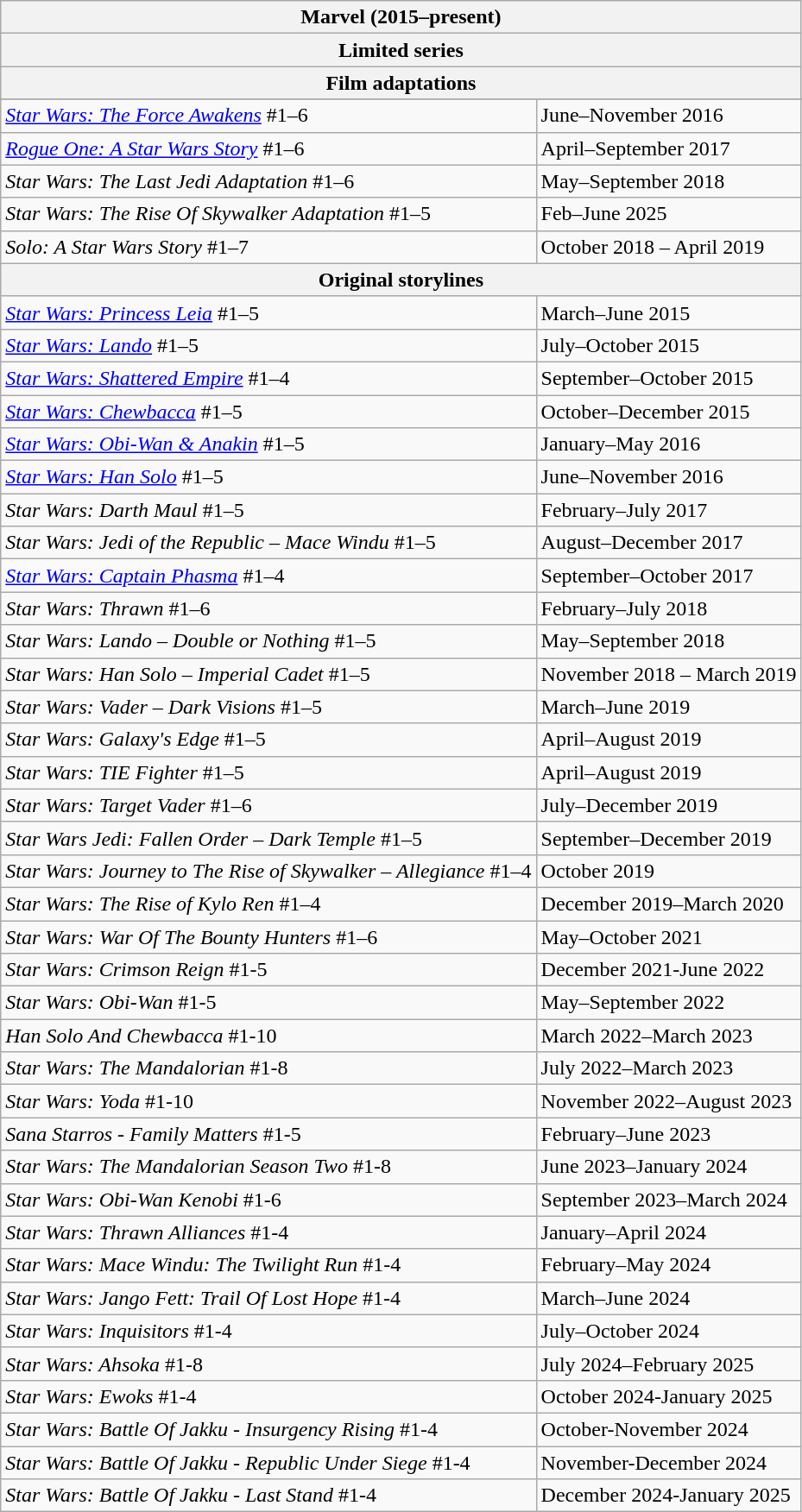<table class="wikitable">
<tr>
<th colspan="2">Marvel (2015–present)</th>
</tr>
<tr>
<th colspan="2">Limited series</th>
</tr>
<tr>
<th colspan="2">Film adaptations</th>
</tr>
<tr>
</tr>
<tr>
<td><em><a href='#'>Star Wars: The Force Awakens</a></em> #1–6</td>
<td>June–November 2016</td>
</tr>
<tr>
<td><em><a href='#'>Rogue One: A Star Wars Story</a></em> #1–6</td>
<td>April–September 2017</td>
</tr>
<tr>
<td><em>Star Wars: The Last Jedi Adaptation</em> #1–6</td>
<td>May–September 2018</td>
</tr>
<tr>
<td><em>Star Wars: The Rise Of Skywalker Adaptation</em> #1–5</td>
<td>Feb–June 2025</td>
</tr>
<tr>
<td><em>Solo: A Star Wars Story</em> #1–7</td>
<td>October 2018 – April 2019</td>
</tr>
<tr>
<th colspan="2">Original storylines</th>
</tr>
<tr>
<td><em><a href='#'>Star Wars: Princess Leia</a></em> #1–5</td>
<td>March–June 2015</td>
</tr>
<tr>
<td><em><a href='#'>Star Wars: Lando</a></em> #1–5</td>
<td>July–October 2015</td>
</tr>
<tr>
<td><em><a href='#'>Star Wars: Shattered Empire</a></em> #1–4</td>
<td>September–October 2015</td>
</tr>
<tr>
<td><em><a href='#'>Star Wars: Chewbacca</a></em> #1–5</td>
<td>October–December 2015</td>
</tr>
<tr>
<td><em><a href='#'>Star Wars: Obi-Wan & Anakin</a></em> #1–5</td>
<td>January–May 2016</td>
</tr>
<tr>
<td><em><a href='#'>Star Wars: Han Solo</a></em> #1–5</td>
<td>June–November 2016</td>
</tr>
<tr>
<td><em>Star Wars: Darth Maul</em> #1–5</td>
<td>February–July 2017</td>
</tr>
<tr>
<td><em>Star Wars: Jedi of the Republic – Mace Windu</em> #1–5</td>
<td>August–December 2017</td>
</tr>
<tr>
<td><em><a href='#'>Star Wars: Captain Phasma</a></em> #1–4</td>
<td>September–October 2017</td>
</tr>
<tr>
<td><em>Star Wars: Thrawn</em> #1–6</td>
<td>February–July 2018</td>
</tr>
<tr>
<td><em>Star Wars: Lando – Double or Nothing</em> #1–5</td>
<td>May–September 2018</td>
</tr>
<tr>
<td><em>Star Wars: Han Solo – Imperial Cadet</em> #1–5</td>
<td>November 2018 – March 2019</td>
</tr>
<tr>
<td><em>Star Wars: Vader – Dark Visions</em> #1–5</td>
<td>March–June 2019</td>
</tr>
<tr>
<td><em>Star Wars: Galaxy's Edge</em> #1–5</td>
<td>April–August 2019</td>
</tr>
<tr>
<td><em>Star Wars: TIE Fighter</em> #1–5</td>
<td>April–August 2019</td>
</tr>
<tr>
<td><em>Star Wars: Target Vader</em> #1–6</td>
<td>July–December 2019</td>
</tr>
<tr>
<td><em>Star Wars Jedi: Fallen Order – Dark Temple</em> #1–5</td>
<td>September–December 2019</td>
</tr>
<tr>
<td><em>Star Wars: Journey to The Rise of Skywalker – Allegiance</em> #1–4</td>
<td>October 2019</td>
</tr>
<tr>
<td><em>Star Wars: The Rise of Kylo Ren</em> #1–4</td>
<td>December 2019–March 2020</td>
</tr>
<tr>
<td><em>Star Wars: War Of The Bounty Hunters</em> #1–6</td>
<td>May–October 2021</td>
</tr>
<tr>
<td><em>Star Wars: Crimson Reign</em> #1-5</td>
<td>December 2021-June 2022</td>
</tr>
<tr>
<td><em>Star Wars: Obi-Wan</em> #1-5</td>
<td>May–September 2022</td>
</tr>
<tr>
<td><em>Han Solo And Chewbacca</em> #1-10</td>
<td>March 2022–March 2023</td>
</tr>
<tr>
<td><em>Star Wars: The Mandalorian</em> #1-8</td>
<td>July 2022–March 2023</td>
</tr>
<tr>
<td><em>Star Wars: Yoda</em> #1-10</td>
<td>November 2022–August 2023</td>
</tr>
<tr>
<td><em>Sana Starros - Family Matters</em> #1-5</td>
<td>February–June 2023</td>
</tr>
<tr>
<td><em>Star Wars: The Mandalorian Season Two</em> #1-8</td>
<td>June 2023–January 2024</td>
</tr>
<tr>
<td><em>Star Wars: Obi-Wan Kenobi</em> #1-6</td>
<td>September 2023–March 2024</td>
</tr>
<tr>
<td><em>Star Wars: Thrawn Alliances</em> #1-4</td>
<td>January–April 2024</td>
</tr>
<tr>
<td><em>Star Wars: Mace Windu: The Twilight Run</em> #1-4</td>
<td>February–May 2024</td>
</tr>
<tr>
<td><em>Star Wars: Jango Fett: Trail Of Lost Hope</em> #1-4</td>
<td>March–June 2024</td>
</tr>
<tr>
<td><em>Star Wars: Inquisitors</em> #1-4</td>
<td>July–October 2024</td>
</tr>
<tr>
<td><em>Star Wars: Ahsoka</em> #1-8</td>
<td>July 2024–February 2025</td>
</tr>
<tr>
<td><em>Star Wars: Ewoks</em> #1-4</td>
<td>October 2024-January 2025</td>
</tr>
<tr>
<td><em>Star Wars: Battle Of Jakku - Insurgency Rising</em> #1-4</td>
<td>October-November 2024</td>
</tr>
<tr>
<td><em>Star Wars: Battle Of Jakku - Republic Under Siege</em> #1-4</td>
<td>November-December 2024</td>
</tr>
<tr>
<td><em>Star Wars: Battle Of Jakku - Last Stand</em> #1-4</td>
<td>December 2024-January 2025</td>
</tr>
</table>
